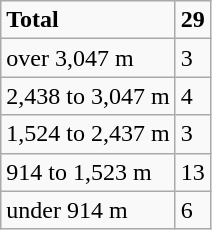<table class="wikitable">
<tr>
<td><strong>Total</strong></td>
<td><strong>29</strong></td>
</tr>
<tr>
<td>over 3,047 m</td>
<td>3</td>
</tr>
<tr>
<td>2,438 to 3,047 m</td>
<td>4</td>
</tr>
<tr>
<td>1,524 to 2,437 m</td>
<td>3</td>
</tr>
<tr>
<td>914 to 1,523 m</td>
<td>13</td>
</tr>
<tr>
<td>under 914 m</td>
<td>6</td>
</tr>
</table>
